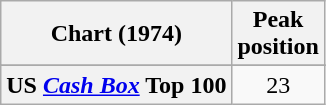<table class="wikitable sortable plainrowheaders" style="text-align:center">
<tr>
<th scope="col">Chart (1974)</th>
<th scope="col">Peak<br>position</th>
</tr>
<tr>
</tr>
<tr>
</tr>
<tr>
</tr>
<tr>
</tr>
<tr>
<th scope="row">US <em><a href='#'>Cash Box</a></em> Top 100</th>
<td style="text-align:center;">23</td>
</tr>
</table>
